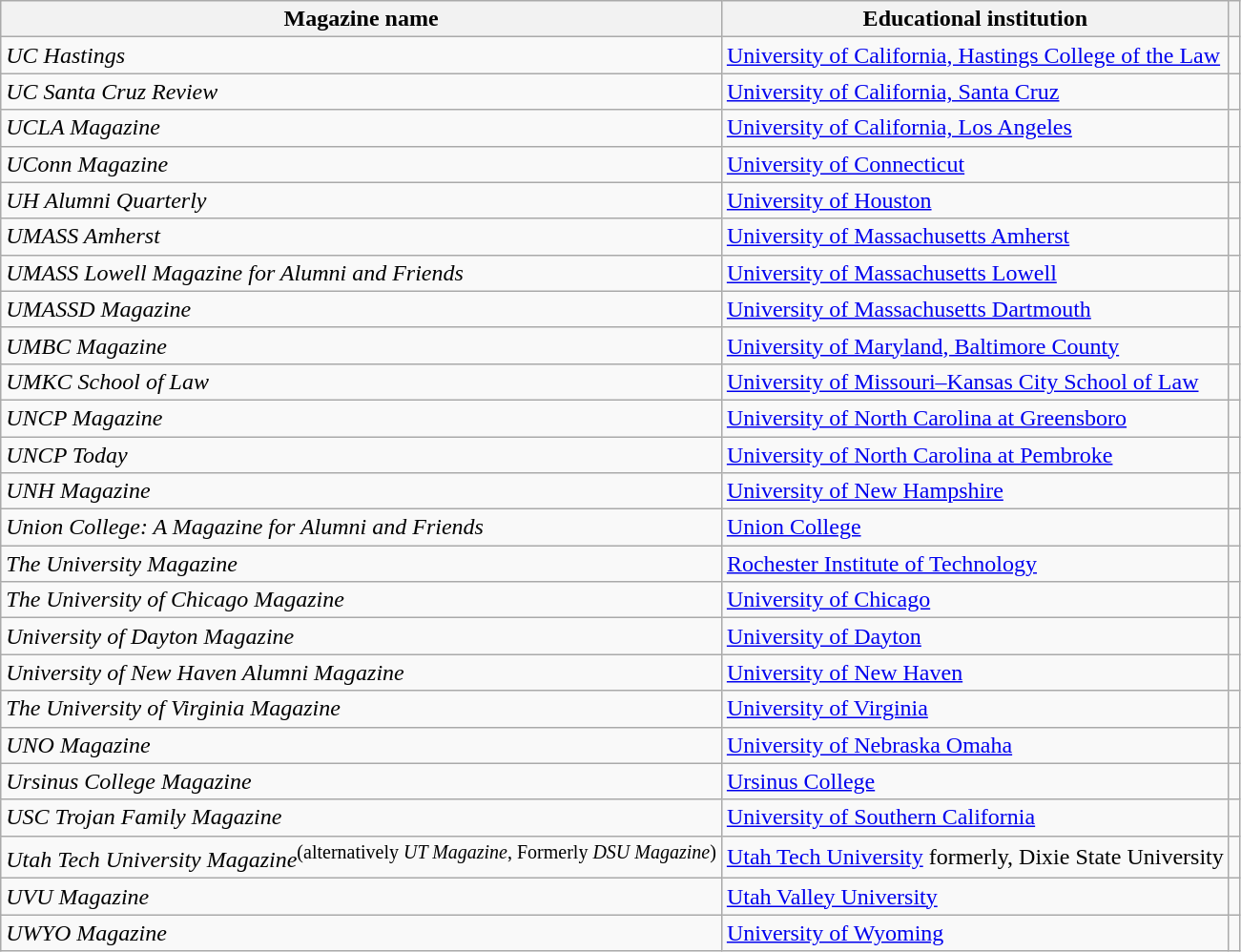<table class="wikitable">
<tr>
<th>Magazine name</th>
<th>Educational institution</th>
<th></th>
</tr>
<tr>
<td><em>UC Hastings</em></td>
<td><a href='#'>University of California, Hastings College of the Law</a></td>
<td></td>
</tr>
<tr>
<td><em>UC Santa Cruz Review</em></td>
<td><a href='#'>University of California, Santa Cruz</a></td>
<td></td>
</tr>
<tr>
<td><em>UCLA Magazine</em></td>
<td><a href='#'>University of California, Los Angeles</a></td>
<td></td>
</tr>
<tr>
<td><em>UConn Magazine</em></td>
<td><a href='#'>University of Connecticut</a></td>
<td></td>
</tr>
<tr>
<td><em>UH Alumni Quarterly</em></td>
<td><a href='#'>University of Houston</a></td>
<td></td>
</tr>
<tr>
<td><em>UMASS Amherst</em></td>
<td><a href='#'>University of Massachusetts Amherst</a></td>
<td></td>
</tr>
<tr>
<td><em>UMASS Lowell Magazine for Alumni and Friends</em></td>
<td><a href='#'>University of Massachusetts Lowell</a></td>
<td></td>
</tr>
<tr>
<td><em>UMASSD Magazine</em></td>
<td><a href='#'>University of Massachusetts Dartmouth</a></td>
<td></td>
</tr>
<tr>
<td><em>UMBC Magazine</em></td>
<td><a href='#'>University of Maryland, Baltimore County</a></td>
<td></td>
</tr>
<tr>
<td><em>UMKC School of Law</em></td>
<td><a href='#'>University of Missouri–Kansas City School of Law</a></td>
<td></td>
</tr>
<tr>
<td><em>UNCP Magazine</em></td>
<td><a href='#'>University of North Carolina at Greensboro</a></td>
<td></td>
</tr>
<tr>
<td><em>UNCP Today</em></td>
<td><a href='#'>University of North Carolina at Pembroke</a></td>
<td></td>
</tr>
<tr>
<td><em>UNH Magazine</em></td>
<td><a href='#'>University of New Hampshire</a></td>
<td></td>
</tr>
<tr>
<td><em>Union College: A Magazine for Alumni and Friends</em></td>
<td><a href='#'>Union College</a></td>
<td></td>
</tr>
<tr>
<td><em>The University Magazine</em></td>
<td><a href='#'>Rochester Institute of Technology</a></td>
<td></td>
</tr>
<tr>
<td><em>The University of Chicago Magazine</em></td>
<td><a href='#'>University of Chicago</a></td>
<td></td>
</tr>
<tr>
<td><em>University of Dayton Magazine</em></td>
<td><a href='#'>University of Dayton</a></td>
<td></td>
</tr>
<tr>
<td><em>University of New Haven Alumni Magazine</em></td>
<td><a href='#'>University of New Haven</a></td>
<td></td>
</tr>
<tr>
<td><em>The University of Virginia Magazine</em></td>
<td><a href='#'>University of Virginia</a></td>
<td></td>
</tr>
<tr>
<td><em>UNO Magazine</em></td>
<td><a href='#'>University of Nebraska Omaha</a></td>
<td></td>
</tr>
<tr>
<td><em>Ursinus College Magazine</em></td>
<td><a href='#'>Ursinus College</a></td>
<td></td>
</tr>
<tr>
<td><em>USC Trojan Family Magazine</em></td>
<td><a href='#'>University of Southern California</a></td>
<td></td>
</tr>
<tr>
<td><em>Utah Tech University Magazine</em><sup>(alternatively <em>UT Magazine</em>, Formerly <em>DSU Magazine</em>) </sup></td>
<td><a href='#'>Utah Tech University</a> formerly, Dixie State University</td>
<td></td>
</tr>
<tr>
<td><em>UVU Magazine</em></td>
<td><a href='#'>Utah Valley University</a></td>
<td></td>
</tr>
<tr>
<td><em>UWYO Magazine</em></td>
<td><a href='#'>University of Wyoming</a></td>
<td></td>
</tr>
</table>
